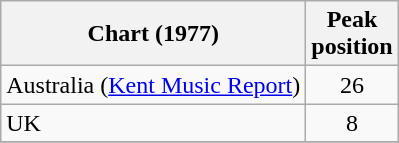<table class="wikitable">
<tr>
<th align="left">Chart (1977)</th>
<th align="left">Peak<br>position</th>
</tr>
<tr>
<td>Australia (<a href='#'>Kent Music Report</a>)</td>
<td style="text-align:center;">26</td>
</tr>
<tr>
<td>UK</td>
<td style="text-align:center;">8</td>
</tr>
<tr>
</tr>
</table>
